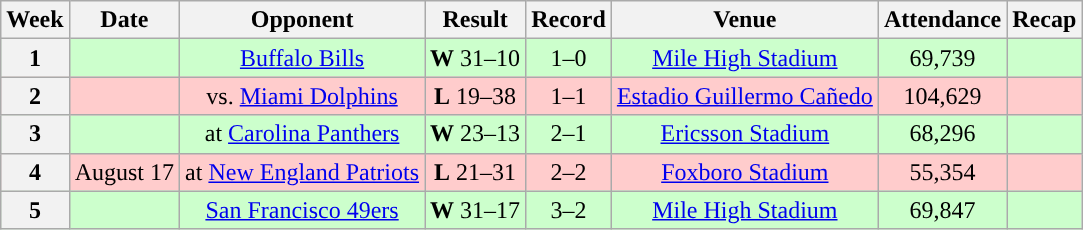<table class="wikitable" style="text-align:center">
<tr>
<th>Week</th>
<th>Date</th>
<th>Opponent</th>
<th>Result</th>
<th>Record</th>
<th>Venue</th>
<th>Attendance</th>
<th>Recap</th>
</tr>
<tr style="background:#cfc">
<th>1</th>
<td></td>
<td><a href='#'>Buffalo Bills</a></td>
<td><strong>W</strong> 31–10</td>
<td>1–0</td>
<td><a href='#'>Mile High Stadium</a></td>
<td>69,739</td>
<td></td>
</tr>
<tr style="background:#fcc">
<th>2</th>
<td></td>
<td>vs. <a href='#'>Miami Dolphins</a></td>
<td><strong>L</strong> 19–38</td>
<td>1–1</td>
<td><a href='#'>Estadio Guillermo Cañedo</a> </td>
<td>104,629</td>
<td></td>
</tr>
<tr style="background:#cfc">
<th>3</th>
<td></td>
<td>at <a href='#'>Carolina Panthers</a></td>
<td><strong>W</strong> 23–13</td>
<td>2–1</td>
<td><a href='#'>Ericsson Stadium</a></td>
<td>68,296</td>
<td></td>
</tr>
<tr style="background:#fcc">
<th>4</th>
<td>August 17</td>
<td>at <a href='#'>New England Patriots</a></td>
<td><strong>L</strong> 21–31</td>
<td>2–2</td>
<td><a href='#'>Foxboro Stadium</a></td>
<td>55,354</td>
<td></td>
</tr>
<tr style="background:#cfc">
<th>5</th>
<td></td>
<td><a href='#'>San Francisco 49ers</a></td>
<td><strong>W</strong> 31–17</td>
<td>3–2</td>
<td><a href='#'>Mile High Stadium</a></td>
<td>69,847</td>
<td></td>
</tr>
</table>
